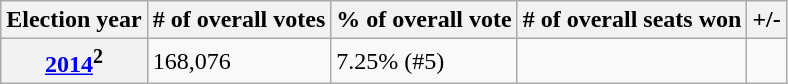<table class=wikitable>
<tr>
<th>Election year</th>
<th># of overall votes</th>
<th>% of overall vote</th>
<th># of overall seats won</th>
<th>+/-</th>
</tr>
<tr>
<th><a href='#'>2014</a><sup>2</sup></th>
<td>168,076</td>
<td>7.25% (#5)</td>
<td></td>
<td></td>
</tr>
</table>
